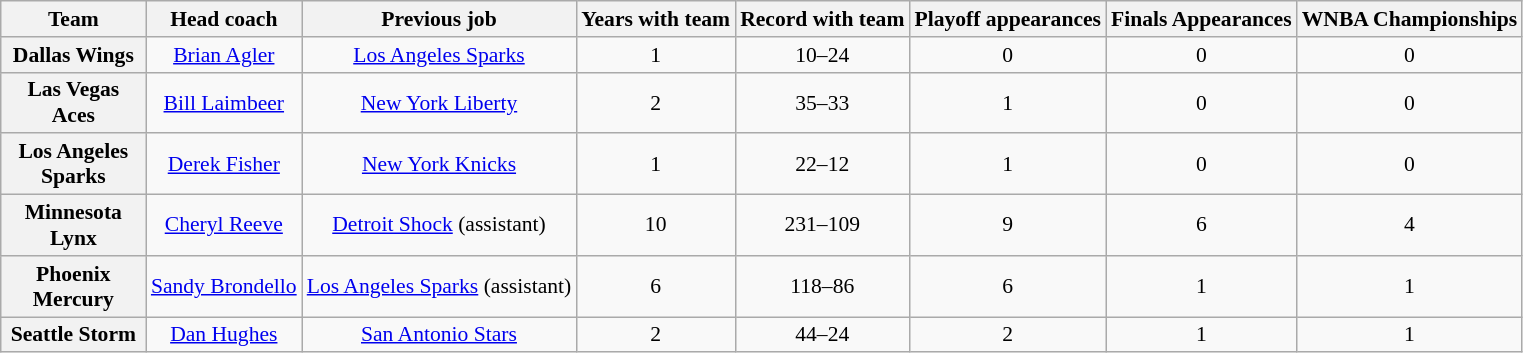<table class="wikitable sortable" style="text-align: center;font-size:90%;">
<tr>
<th width="90">Team</th>
<th>Head coach</th>
<th>Previous job</th>
<th>Years with team</th>
<th>Record with team</th>
<th>Playoff appearances</th>
<th>Finals Appearances</th>
<th>WNBA Championships</th>
</tr>
<tr>
<th style=>Dallas Wings</th>
<td><a href='#'>Brian Agler</a></td>
<td><a href='#'>Los Angeles Sparks</a></td>
<td>1</td>
<td>10–24</td>
<td>0</td>
<td>0</td>
<td>0</td>
</tr>
<tr>
<th style=>Las Vegas Aces</th>
<td><a href='#'>Bill Laimbeer</a></td>
<td><a href='#'>New York Liberty</a></td>
<td>2</td>
<td>35–33</td>
<td>1</td>
<td>0</td>
<td>0</td>
</tr>
<tr>
<th style=>Los Angeles Sparks</th>
<td><a href='#'>Derek Fisher</a></td>
<td><a href='#'>New York Knicks</a></td>
<td>1</td>
<td>22–12</td>
<td>1</td>
<td>0</td>
<td>0</td>
</tr>
<tr>
<th style=>Minnesota Lynx</th>
<td><a href='#'>Cheryl Reeve</a></td>
<td><a href='#'>Detroit Shock</a> (assistant)</td>
<td>10</td>
<td>231–109</td>
<td>9</td>
<td>6</td>
<td>4</td>
</tr>
<tr>
<th style=>Phoenix Mercury</th>
<td><a href='#'>Sandy Brondello</a></td>
<td><a href='#'>Los Angeles Sparks</a> (assistant)</td>
<td>6</td>
<td>118–86</td>
<td>6</td>
<td>1</td>
<td>1</td>
</tr>
<tr>
<th style=>Seattle Storm</th>
<td><a href='#'>Dan Hughes</a></td>
<td><a href='#'>San Antonio Stars</a></td>
<td>2</td>
<td>44–24</td>
<td>2</td>
<td>1</td>
<td>1</td>
</tr>
</table>
